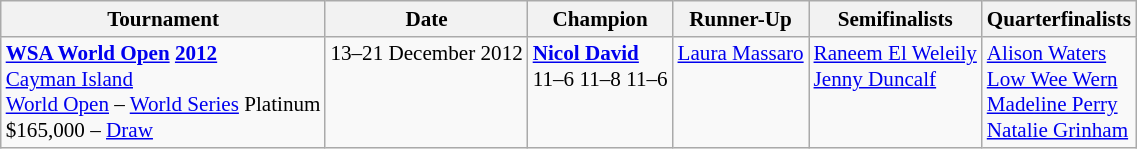<table class="wikitable" style="font-size:88%">
<tr>
<th>Tournament</th>
<th>Date</th>
<th>Champion</th>
<th>Runner-Up</th>
<th>Semifinalists</th>
<th>Quarterfinalists</th>
</tr>
<tr valign=top>
<td><strong><a href='#'>WSA World Open</a> <a href='#'>2012</a></strong><br> <a href='#'>Cayman Island</a><br><a href='#'>World Open</a> – <a href='#'>World Series</a> Platinum<br>$165,000 – <a href='#'>Draw</a></td>
<td>13–21 December 2012</td>
<td> <strong><a href='#'>Nicol David</a></strong><br>11–6 11–8 11–6</td>
<td> <a href='#'>Laura Massaro</a></td>
<td> <a href='#'>Raneem El Weleily</a><br> <a href='#'>Jenny Duncalf</a></td>
<td> <a href='#'>Alison Waters</a><br> <a href='#'>Low Wee Wern</a><br> <a href='#'>Madeline Perry</a><br> <a href='#'>Natalie Grinham</a></td>
</tr>
</table>
